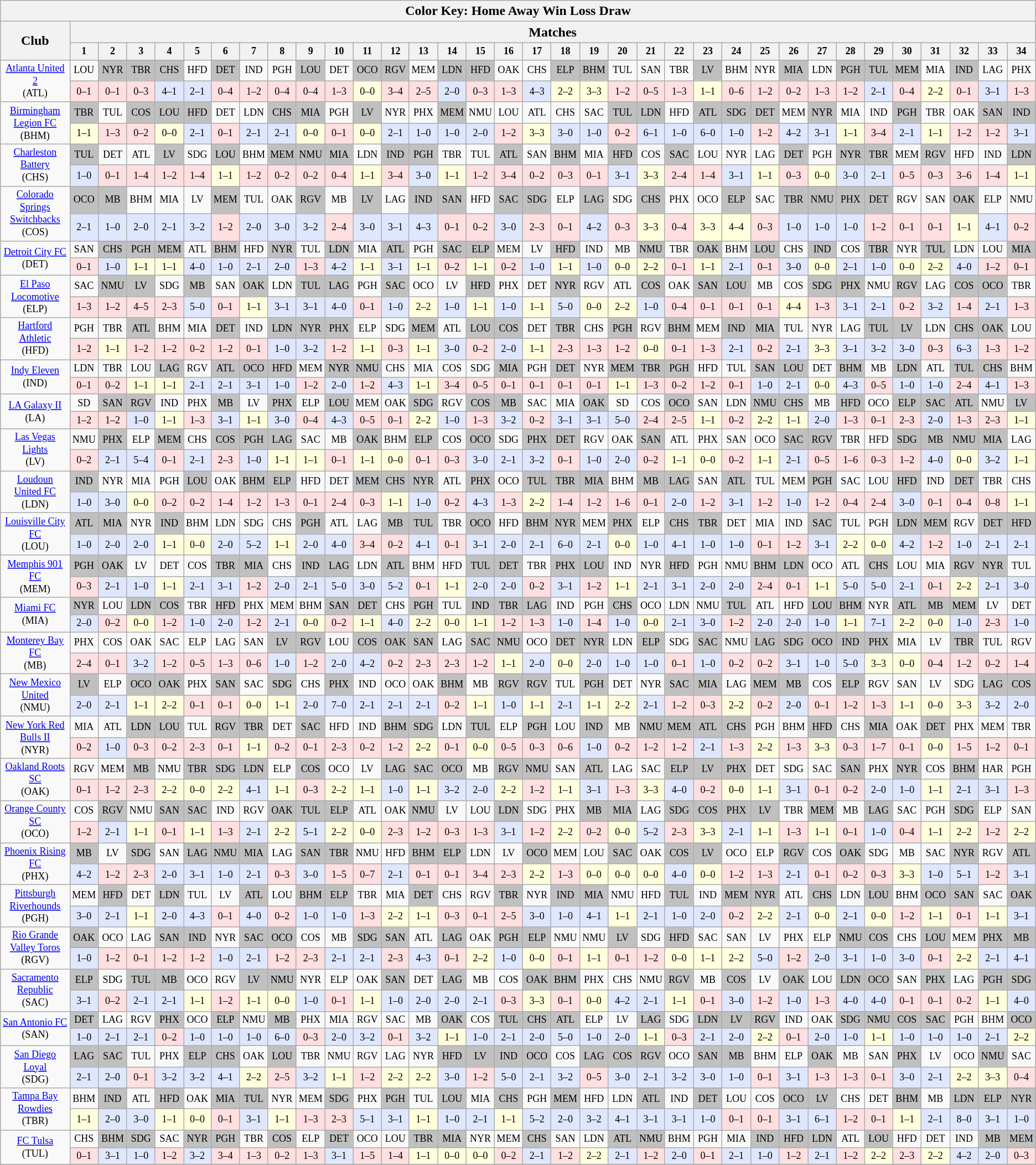<table class="wikitable" style="text-align:center;width=85%">
<tr>
<th colspan="35">Color Key: <span>Home</span>  <span>Away</span>   <span>Win</span>  <span>Loss</span>  <span>Draw</span></th>
</tr>
<tr>
<th width="10%" rowspan="2">Club</th>
<th width="75%" colspan="34">Matches</th>
</tr>
<tr style="background-color:#CCCCCC; font-size: 75%">
<th width="2.50%">1</th>
<th width="2.50%">2</th>
<th width="2.50%">3</th>
<th width="2.50%">4</th>
<th width="2.50%">5</th>
<th width="2.50%">6</th>
<th width="2.50%">7</th>
<th width="2.50%">8</th>
<th width="2.50%">9</th>
<th width="2.50%">10</th>
<th width="2.50%">11</th>
<th width="2.50%">12</th>
<th width="2.50%">13</th>
<th width="2.50%">14</th>
<th width="2.50%">15</th>
<th width="2.50%">16</th>
<th width="2.50%">17</th>
<th width="2.50%">18</th>
<th width="2.50%">19</th>
<th width="2.50%">20</th>
<th width="2.50%">21</th>
<th width="2.50%">22</th>
<th width="2.50%">23</th>
<th width="2.50%">24</th>
<th width="2.50%">25</th>
<th width="2.50%">26</th>
<th width="2.50%">27</th>
<th width="2.50%">28</th>
<th width="2.50%">29</th>
<th width="2.50%">30</th>
<th width="2.50%">31</th>
<th width="2.50%">32</th>
<th width="2.50%">33</th>
<th width="2.50%">34<br></th>
</tr>
<tr style="font-size: 75%">
<td rowspan="2"><a href='#'>Atlanta United 2</a><br>(ATL)</td>
<td>LOU</td>
<td bgcolor=#C0C0C0>NYR</td>
<td bgcolor=#C0C0C0>TBR</td>
<td bgcolor=#C0C0C0>CHS</td>
<td>HFD</td>
<td bgcolor=#C0C0C0>DET</td>
<td>IND</td>
<td>PGH</td>
<td bgcolor=#C0C0C0>LOU</td>
<td>DET</td>
<td bgcolor=#C0C0C0>OCO</td>
<td bgcolor=#C0C0C0>RGV</td>
<td>MEM</td>
<td bgcolor=#C0C0C0>LDN</td>
<td bgcolor=#C0C0C0>HFD</td>
<td>OAK</td>
<td>CHS</td>
<td bgcolor=#C0C0C0>ELP</td>
<td bgcolor=#C0C0C0>BHM</td>
<td>TUL</td>
<td>SAN</td>
<td>TBR</td>
<td bgcolor=#C0C0C0>LV</td>
<td>BHM</td>
<td>NYR</td>
<td bgcolor=#C0C0C0>MIA</td>
<td>LDN</td>
<td bgcolor=#C0C0C0>PGH</td>
<td bgcolor=#C0C0C0>TUL</td>
<td bgcolor=#C0C0C0>MEM</td>
<td>MIA</td>
<td bgcolor=#C0C0C0>IND</td>
<td>LAG</td>
<td>PHX</td>
</tr>
<tr style="font-size: 75%"p>
<td bgcolor=#FFDFDF>0–1</td>
<td bgcolor=#FFDFDF>0–1</td>
<td bgcolor=#FFDFDF>0–3</td>
<td bgcolor=#DFE7FF>4–1</td>
<td bgcolor=#DFE7FF>2–1</td>
<td bgcolor=#FFDFDF>0–4</td>
<td bgcolor=#FFDFDF>1–2</td>
<td bgcolor=#FFDFDF>0–4</td>
<td bgcolor=#FFDFDF>0–4</td>
<td bgcolor=#FFDFDF>1–3</td>
<td bgcolor=#FFFFDD>0–0</td>
<td bgcolor=#FFDFDF>3–4</td>
<td bgcolor=#FFDFDF>2–5</td>
<td bgcolor=#DFE7FF>2–0</td>
<td bgcolor=#FFDFDF>0–3</td>
<td bgcolor=#FFDFDF>1–3</td>
<td bgcolor=#DFE7FF>4–3</td>
<td bgcolor=#FFFFDD>2–2</td>
<td bgcolor=#FFFFDD>3–3</td>
<td bgcolor=#FFDFDF>1–2</td>
<td bgcolor=#FFDFDF>0–5</td>
<td bgcolor=#FFDFDF>1–3</td>
<td bgcolor=#FFFFDD>1–1</td>
<td bgcolor=#FFDFDF>0–6</td>
<td bgcolor=#FFDFDF>1–2</td>
<td bgcolor=#FFDFDF>0–2</td>
<td bgcolor=#FFDFDF>1–3</td>
<td bgcolor=#FFDFDF>1–2</td>
<td bgcolor=#DFE7FF>2–1</td>
<td bgcolor=#FFDFDF>0–4</td>
<td bgcolor=#FFFFDD>2–2</td>
<td bgcolor=#FFDFDF>0–1</td>
<td bgcolor=#DFE7FF>3–1</td>
<td bgcolor=#FFDFDF>1–3</td>
</tr>
<tr style="font-size: 75%">
<td rowspan="2"><a href='#'>Birmingham Legion FC</a><br>(BHM)</td>
<td bgcolor=#C0C0C0>TBR</td>
<td>TUL</td>
<td bgcolor=#C0C0C0>COS</td>
<td bgcolor=#C0C0C0>LOU</td>
<td bgcolor=#C0C0C0>HFD</td>
<td>DET</td>
<td>LDN</td>
<td bgcolor=#C0C0C0>CHS</td>
<td bgcolor=#C0C0C0>MIA</td>
<td>PGH</td>
<td bgcolor=#C0C0C0>LV</td>
<td>NYR</td>
<td>PHX</td>
<td bgcolor=#C0C0C0>MEM</td>
<td>NMU</td>
<td>LOU</td>
<td>ATL</td>
<td>CHS</td>
<td>SAC</td>
<td bgcolor=#C0C0C0>TUL</td>
<td bgcolor=#C0C0C0>LDN</td>
<td>HFD</td>
<td bgcolor=#C0C0C0>ATL</td>
<td bgcolor=#C0C0C0>SDG</td>
<td bgcolor=#C0C0C0>DET</td>
<td>MEM</td>
<td bgcolor=#C0C0C0>NYR</td>
<td>MIA</td>
<td>IND</td>
<td bgcolor=#C0C0C0>PGH</td>
<td>TBR</td>
<td>OAK</td>
<td bgcolor=#C0C0C0>SAN</td>
<td bgcolor=#C0C0C0>IND</td>
</tr>
<tr style="font-size: 75%">
<td bgcolor=#FFFFDD>1–1</td>
<td bgcolor=#FFDFDF>1–3</td>
<td bgcolor=#FFDFDF>0–2</td>
<td bgcolor=#FFFFDD>0–0</td>
<td bgcolor=#DFE7FF>2–1</td>
<td bgcolor=#FFDFDF>0–1</td>
<td bgcolor=#DFE7FF>2–1</td>
<td bgcolor=#DFE7FF>2–1</td>
<td bgcolor=#FFFFDD>0–0</td>
<td bgcolor=#FFDFDF>0–1</td>
<td bgcolor=#FFFFDD>0–0</td>
<td bgcolor=#DFE7FF>2–1</td>
<td bgcolor=#DFE7FF>1–0</td>
<td bgcolor=#DFE7FF>1–0</td>
<td bgcolor=#DFE7FF>2–0</td>
<td bgcolor=#FFDFDF>1–2</td>
<td bgcolor=#FFFFDD>3–3</td>
<td bgcolor=#DFE7FF>3–0</td>
<td bgcolor=#DFE7FF>1–0</td>
<td bgcolor=#FFDFDF>0–2</td>
<td bgcolor=#DFE7FF>6–1</td>
<td bgcolor=#DFE7FF>1–0</td>
<td bgcolor=#DFE7FF>6–0</td>
<td bgcolor=#DFE7FF>1–0</td>
<td bgcolor=#FFDFDF>1–2</td>
<td bgcolor=#DFE7FF>4–2</td>
<td bgcolor=#DFE7FF>3–1</td>
<td bgcolor=#FFFFDD>1–1</td>
<td bgcolor=#FFDFDF>3–4</td>
<td bgcolor=#DFE7FF>2–1</td>
<td bgcolor=#FFFFDD>1–1</td>
<td bgcolor=#FFDFDF>1–2</td>
<td bgcolor=#FFDFDF>1–2</td>
<td bgcolor=#DFE7FF>3–1</td>
</tr>
<tr style="font-size: 75%">
<td rowspan="2"><a href='#'>Charleston Battery</a><br>(CHS)</td>
<td bgcolor=#C0C0C0>TUL</td>
<td>DET</td>
<td>ATL</td>
<td bgcolor=#C0C0C0>LV</td>
<td>SDG</td>
<td bgcolor=#C0C0C0>LOU</td>
<td>BHM</td>
<td bgcolor=#C0C0C0>MEM</td>
<td bgcolor=#C0C0C0>NMU</td>
<td bgcolor=#C0C0C0>MIA</td>
<td>LDN</td>
<td bgcolor=#C0C0C0>IND</td>
<td bgcolor=#C0C0C0>PGH</td>
<td>TBR</td>
<td>TUL</td>
<td bgcolor=#C0C0C0>ATL</td>
<td>SAN</td>
<td bgcolor=#C0C0C0>BHM</td>
<td>MIA</td>
<td bgcolor=#C0C0C0>HFD</td>
<td>COS</td>
<td bgcolor=#C0C0C0>SAC</td>
<td>LOU</td>
<td>NYR</td>
<td>LAG</td>
<td bgcolor=#C0C0C0>DET</td>
<td>PGH</td>
<td bgcolor=#C0C0C0>NYR</td>
<td bgcolor=#C0C0C0>TBR</td>
<td>MEM</td>
<td bgcolor=#C0C0C0>RGV</td>
<td>HFD</td>
<td>IND</td>
<td bgcolor=#C0C0C0>LDN</td>
</tr>
<tr style="font-size: 75%">
<td bgcolor=#DFE7FF>1–0</td>
<td bgcolor=#FFDFDF>0–1</td>
<td bgcolor=#FFDFDF>1–4</td>
<td bgcolor=#FFDFDF>1–2</td>
<td bgcolor=#FFDFDF>1–4</td>
<td bgcolor=#FFFFDD>1–1</td>
<td bgcolor=#FFDFDF>1–2</td>
<td bgcolor=#FFDFDF>0–2</td>
<td bgcolor=#FFDFDF>0–2</td>
<td bgcolor=#FFDFDF>0–4</td>
<td bgcolor=#FFFFDD>1–1</td>
<td bgcolor=#FFDFDF>3–4</td>
<td bgcolor=#DFE7FF>3–0</td>
<td bgcolor=#FFFFDD>1–1</td>
<td bgcolor=#FFDFDF>1–2</td>
<td bgcolor=#FFDFDF>3–4</td>
<td bgcolor=#FFDFDF>0–2</td>
<td bgcolor=#FFDFDF>0–3</td>
<td bgcolor=#FFDFDF>0–1</td>
<td bgcolor=#DFE7FF>3–1</td>
<td bgcolor=#FFFFDD>3–3</td>
<td bgcolor=#FFDFDF>2–4</td>
<td bgcolor=#FFDFDF>1–4</td>
<td bgcolor=#DFE7FF>3–1</td>
<td bgcolor=#FFFFDD>1–1</td>
<td bgcolor=#FFDFDF>0–3</td>
<td bgcolor=#FFFFDD>0–0</td>
<td bgcolor=#DFE7FF>3–0</td>
<td bgcolor=#DFE7FF>2–1</td>
<td bgcolor=#FFDFDF>0–5</td>
<td bgcolor=#FFDFDF>0–3</td>
<td bgcolor=#FFDFDF>3–6</td>
<td bgcolor=#FFDFDF>1–4</td>
<td bgcolor=#FFFFDD>1–1</td>
</tr>
<tr style="font-size: 75%">
<td rowspan="2"><a href='#'>Colorado Springs Switchbacks</a><br>(COS)</td>
<td bgcolor=#C0C0C0>OCO</td>
<td bgcolor=#C0C0C0>MB</td>
<td>BHM</td>
<td>MIA</td>
<td>LV</td>
<td bgcolor=#C0C0C0>MEM</td>
<td>TUL</td>
<td>OAK</td>
<td bgcolor=#C0C0C0>RGV</td>
<td>MB</td>
<td bgcolor=#C0C0C0>LV</td>
<td>LAG</td>
<td bgcolor=#C0C0C0>IND</td>
<td bgcolor=#C0C0C0>SAN</td>
<td>HFD</td>
<td bgcolor=#C0C0C0>SAC</td>
<td bgcolor=#C0C0C0>SDG</td>
<td>ELP</td>
<td bgcolor=#C0C0C0>LAG</td>
<td>SDG</td>
<td bgcolor=#C0C0C0>CHS</td>
<td>PHX</td>
<td>OCO</td>
<td bgcolor=#C0C0C0>ELP</td>
<td>SAC</td>
<td bgcolor=#C0C0C0>TBR</td>
<td bgcolor=#C0C0C0>NMU</td>
<td bgcolor=#C0C0C0>PHX</td>
<td bgcolor=#C0C0C0>DET</td>
<td>RGV</td>
<td>SAN</td>
<td bgcolor=#C0C0C0>OAK</td>
<td>ELP</td>
<td>NMU</td>
</tr>
<tr style="font-size: 75%">
<td bgcolor=#DFE7FF>2–1</td>
<td bgcolor=#DFE7FF>1–0</td>
<td bgcolor=#DFE7FF>2–0</td>
<td bgcolor=#DFE7FF>2–1</td>
<td bgcolor=#DFE7FF>3–2</td>
<td bgcolor=#FFDFDF>1–2</td>
<td bgcolor=#DFE7FF>2–0</td>
<td bgcolor=#DFE7FF>3–0</td>
<td bgcolor=#DFE7FF>3–2</td>
<td bgcolor=#FFDFDF>2–4</td>
<td bgcolor=#DFE7FF>3–0</td>
<td bgcolor=#DFE7FF>3–1</td>
<td bgcolor=#DFE7FF>4–3</td>
<td bgcolor=#FFDFDF>0–1</td>
<td bgcolor=#FFDFDF>0–2</td>
<td bgcolor=#DFE7FF>3–0</td>
<td bgcolor=#FFDFDF>2–3</td>
<td bgcolor=#FFDFDF>0–1</td>
<td bgcolor=#DFE7FF>4–2</td>
<td bgcolor=#FFDFDF>0–3</td>
<td bgcolor=#FFFFDD>3–3</td>
<td bgcolor=#FFDFDF>0–4</td>
<td bgcolor=#FFFFDD>3–3</td>
<td bgcolor=#FFFFDD>4–4</td>
<td bgcolor=#FFDFDF>0–3</td>
<td bgcolor=#DFE7FF>1–0</td>
<td bgcolor=#DFE7FF>1–0</td>
<td bgcolor=#DFE7FF>1–0</td>
<td bgcolor=#FFDFDF>1–2</td>
<td bgcolor=#FFDFDF>0–1</td>
<td bgcolor=#FFDFDF>0–1</td>
<td bgcolor=#FFFFDD>1–1</td>
<td bgcolor=#DFE7FF>4–1</td>
<td bgcolor=#FFDFDF>0–2</td>
</tr>
<tr style="font-size: 75%">
<td rowspan="2"><a href='#'>Detroit City FC</a><br>(DET)</td>
<td>SAN</td>
<td bgcolor=#C0C0C0>CHS</td>
<td bgcolor=#C0C0C0>PGH</td>
<td bgcolor=#C0C0C0>MEM</td>
<td>ATL</td>
<td bgcolor=#C0C0C0>BHM</td>
<td>HFD</td>
<td bgcolor=#C0C0C0>NYR</td>
<td>TUL</td>
<td bgcolor=#C0C0C0>LDN</td>
<td>MIA</td>
<td bgcolor=#C0C0C0>ATL</td>
<td>PGH</td>
<td bgcolor=#C0C0C0>SAC</td>
<td bgcolor=#C0C0C0>ELP</td>
<td>MEM</td>
<td>LV</td>
<td bgcolor=#C0C0C0>HFD</td>
<td>IND</td>
<td>MB</td>
<td bgcolor=#C0C0C0>NMU</td>
<td>TBR</td>
<td bgcolor=#C0C0C0>OAK</td>
<td>BHM</td>
<td bgcolor=#C0C0C0>LOU</td>
<td>CHS</td>
<td bgcolor=#C0C0C0>IND</td>
<td>COS</td>
<td bgcolor=#C0C0C0>TBR</td>
<td>NYR</td>
<td bgcolor=#C0C0C0>TUL</td>
<td>LDN</td>
<td>LOU</td>
<td bgcolor=#C0C0C0>MIA</td>
</tr>
<tr style="font-size: 75%">
<td bgcolor=#FFDFDF>0–1</td>
<td bgcolor=#DFE7FF>1–0</td>
<td bgcolor=#FFFFDD>1–1</td>
<td bgcolor=#FFFFDD>1–1</td>
<td bgcolor=#DFE7FF>4–0</td>
<td bgcolor=#DFE7FF>1–0</td>
<td bgcolor=#DFE7FF>2–1</td>
<td bgcolor=#DFE7FF>2–0</td>
<td bgcolor=#FFDFDF>1–3</td>
<td bgcolor=#DFE7FF>4–2</td>
<td bgcolor=#FFFFDD>1–1</td>
<td bgcolor=#DFE7FF>3–1</td>
<td bgcolor=#FFFFDD>1–1</td>
<td bgcolor=#FFDFDF>0–2</td>
<td bgcolor=#FFFFDD>1–1</td>
<td bgcolor=#FFDFDF>0–2</td>
<td bgcolor=#DFE7FF>1–0</td>
<td bgcolor=#FFFFDD>1–1</td>
<td bgcolor=#DFE7FF>1–0</td>
<td bgcolor=#FFFFDD>0–0</td>
<td bgcolor=#FFFFDD>2–2</td>
<td bgcolor=#FFDFDF>0–1</td>
<td bgcolor=#FFFFDD>1–1</td>
<td bgcolor=#DFE7FF>2–1</td>
<td bgcolor=#FFDFDF>0–1</td>
<td bgcolor=#DFE7FF>3–0</td>
<td bgcolor=#FFFFDD>0–0</td>
<td bgcolor=#DFE7FF>2–1</td>
<td bgcolor=#DFE7FF>1–0</td>
<td bgcolor=#FFFFDD>0–0</td>
<td bgcolor=#FFFFDD>2–2</td>
<td bgcolor=#DFE7FF>4–0</td>
<td bgcolor=#FFDFDF>1–2</td>
<td bgcolor=#FFDFDF>0–1</td>
</tr>
<tr style="font-size: 75%">
<td rowspan="2"><a href='#'>El Paso Locomotive</a><br>(ELP)</td>
<td>SAC</td>
<td bgcolor=#C0C0C0>NMU</td>
<td bgcolor=#C0C0C0>LV</td>
<td>SDG</td>
<td bgcolor=#C0C0C0>MB</td>
<td>SAN</td>
<td bgcolor=#C0C0C0>OAK</td>
<td>LDN</td>
<td bgcolor=#C0C0C0>TUL</td>
<td bgcolor=#C0C0C0>LAG</td>
<td>PGH</td>
<td bgcolor=#C0C0C0>SAC</td>
<td>OCO</td>
<td>LV</td>
<td bgcolor=#C0C0C0>HFD</td>
<td>PHX</td>
<td>DET</td>
<td bgcolor=#C0C0C0>NYR</td>
<td>RGV</td>
<td>ATL</td>
<td bgcolor=#C0C0C0>COS</td>
<td>OAK</td>
<td bgcolor=#C0C0C0>SAN</td>
<td bgcolor=#C0C0C0>LOU</td>
<td>MB</td>
<td>COS</td>
<td bgcolor=#C0C0C0>SDG</td>
<td bgcolor=#C0C0C0>PHX</td>
<td>NMU</td>
<td bgcolor=#C0C0C0>RGV</td>
<td>LAG</td>
<td bgcolor=#C0C0C0>COS</td>
<td bgcolor=#C0C0C0>OCO</td>
<td>TBR</td>
</tr>
<tr style="font-size: 75%">
<td bgcolor=#FFDFDF>1–3</td>
<td bgcolor=#FFDFDF>1–2</td>
<td bgcolor=#FFDFDF>4–5</td>
<td bgcolor=#FFDFDF>2–3</td>
<td bgcolor=#DFE7FF>5–0</td>
<td bgcolor=#FFDFDF>0–1</td>
<td bgcolor=#FFFFDD>1–1</td>
<td bgcolor=#DFE7FF>3–1</td>
<td bgcolor=#DFE7FF>3–1</td>
<td bgcolor=#DFE7FF>4–0</td>
<td bgcolor=#FFDFDF>0–1</td>
<td bgcolor=#DFE7FF>1–0</td>
<td bgcolor=#FFFFDD>2–2</td>
<td bgcolor=#DFE7FF>1–0</td>
<td bgcolor=#FFFFDD>1–1</td>
<td bgcolor=#DFE7FF>1–0</td>
<td bgcolor=#FFFFDD>1–1</td>
<td bgcolor=#DFE7FF>5–0</td>
<td bgcolor=#FFFFDD>0–0</td>
<td bgcolor=#FFFFDD>2–2</td>
<td bgcolor=#DFE7FF>1–0</td>
<td bgcolor=#FFDFDF>0–4</td>
<td bgcolor=#FFDFDF>0–1</td>
<td bgcolor=#FFDFDF>0–1</td>
<td bgcolor=#FFDFDF>0–1</td>
<td bgcolor=#FFFFDD>4–4</td>
<td bgcolor=#FFDFDF>1–3</td>
<td bgcolor=#DFE7FF>3–1</td>
<td bgcolor=#DFE7FF>2–1</td>
<td bgcolor=#FFDFDF>0–2</td>
<td bgcolor=#DFE7FF>3–2</td>
<td bgcolor=#FFDFDF>1–4</td>
<td bgcolor=#DFE7FF>2–1</td>
<td bgcolor=#FFDFDF>1–3</td>
</tr>
<tr style="font-size: 75%">
<td rowspan="2"><a href='#'>Hartford Athletic</a><br>(HFD)</td>
<td>PGH</td>
<td>TBR</td>
<td bgcolor=#C0C0C0>ATL</td>
<td>BHM</td>
<td>MIA</td>
<td bgcolor=#C0C0C0>DET</td>
<td>IND</td>
<td bgcolor=#C0C0C0>LDN</td>
<td bgcolor=#C0C0C0>NYR</td>
<td bgcolor=#C0C0C0>PHX</td>
<td>ELP</td>
<td>SDG</td>
<td bgcolor=#C0C0C0>MEM</td>
<td>ATL</td>
<td bgcolor=#C0C0C0>LOU</td>
<td bgcolor=#C0C0C0>COS</td>
<td>DET</td>
<td bgcolor=#C0C0C0>TBR</td>
<td>CHS</td>
<td bgcolor=#C0C0C0>PGH</td>
<td>RGV</td>
<td bgcolor=#C0C0C0>BHM</td>
<td>MEM</td>
<td bgcolor=#C0C0C0>IND</td>
<td bgcolor=#C0C0C0>MIA</td>
<td>TUL</td>
<td>NYR</td>
<td>LAG</td>
<td bgcolor=#C0C0C0>TUL</td>
<td bgcolor=#C0C0C0>LV</td>
<td>LDN</td>
<td bgcolor=#C0C0C0>CHS</td>
<td bgcolor=#C0C0C0>OAK</td>
<td>LOU</td>
</tr>
<tr style="font-size: 75%">
<td bgcolor=#FFDFDF>1–2</td>
<td bgcolor=#FFFFDD>1–1</td>
<td bgcolor=#FFDFDF>1–2</td>
<td bgcolor=#FFDFDF>1–2</td>
<td bgcolor=#FFDFDF>0–2</td>
<td bgcolor=#FFDFDF>1–2</td>
<td bgcolor=#FFDFDF>0–1</td>
<td bgcolor=#DFE7FF>1–0</td>
<td bgcolor=#DFE7FF>3–2</td>
<td bgcolor=#FFDFDF>1–2</td>
<td bgcolor=#FFFFDD>1–1</td>
<td bgcolor=#FFDFDF>0–3</td>
<td bgcolor=#FFFFDD>1–1</td>
<td bgcolor=#DFE7FF>3–0</td>
<td bgcolor=#FFDFDF>0–2</td>
<td bgcolor=#DFE7FF>2–0</td>
<td bgcolor=#FFFFDD>1–1</td>
<td bgcolor=#FFDFDF>2–3</td>
<td bgcolor=#FFDFDF>1–3</td>
<td bgcolor=#FFDFDF>1–2</td>
<td bgcolor=#FFFFDD>0–0</td>
<td bgcolor=#FFDFDF>0–1</td>
<td bgcolor=#FFDFDF>1–3</td>
<td bgcolor=#DFE7FF>2–1</td>
<td bgcolor=#FFDFDF>0–2</td>
<td bgcolor=#DFE7FF>2–1</td>
<td bgcolor=#FFFFDD>3–3</td>
<td bgcolor=#DFE7FF>3–1</td>
<td bgcolor=#DFE7FF>3–2</td>
<td bgcolor=#DFE7FF>3–0</td>
<td bgcolor=#FFDFDF>0–3</td>
<td bgcolor=#DFE7FF>6–3</td>
<td bgcolor=#FFDFDF>1–3</td>
<td bgcolor=#FFDFDF>1–2</td>
</tr>
<tr style="font-size: 75%">
<td rowspan="2"><a href='#'>Indy Eleven</a><br>(IND)</td>
<td>LDN</td>
<td>TBR</td>
<td>LOU</td>
<td bgcolor=#C0C0C0>LAG</td>
<td>RGV</td>
<td bgcolor=#C0C0C0>ATL</td>
<td bgcolor=#C0C0C0>OCO</td>
<td bgcolor=#C0C0C0>HFD</td>
<td>MEM</td>
<td bgcolor=#C0C0C0>NYR</td>
<td bgcolor=#C0C0C0>NMU</td>
<td>CHS</td>
<td>MIA</td>
<td>COS</td>
<td>SDG</td>
<td bgcolor=#C0C0C0>MIA</td>
<td>PGH</td>
<td bgcolor=#C0C0C0>DET</td>
<td>NYR</td>
<td bgcolor=#C0C0C0>MEM</td>
<td bgcolor=#C0C0C0>TBR</td>
<td bgcolor=#C0C0C0>PGH</td>
<td>HFD</td>
<td>TUL</td>
<td bgcolor=#C0C0C0>SAN</td>
<td bgcolor=#C0C0C0>LOU</td>
<td>DET</td>
<td bgcolor=#C0C0C0>BHM</td>
<td>MB</td>
<td bgcolor=#C0C0C0>LDN</td>
<td>ATL</td>
<td bgcolor=#C0C0C0>TUL</td>
<td bgcolor=#C0C0C0>CHS</td>
<td>BHM</td>
</tr>
<tr style="font-size: 75%">
<td bgcolor=#FFDFDF>0–1</td>
<td bgcolor=#FFDFDF>0–2</td>
<td bgcolor=#FFFFDD>1–1</td>
<td bgcolor=#FFFFDD>1–1</td>
<td bgcolor=#DFE7FF>2–1</td>
<td bgcolor=#DFE7FF>2–1</td>
<td bgcolor=#DFE7FF>3–1</td>
<td bgcolor=#DFE7FF>1–0</td>
<td bgcolor=#FFDFDF>1–2</td>
<td bgcolor=#DFE7FF>2–0</td>
<td bgcolor=#FFDFDF>1–2</td>
<td bgcolor=#DFE7FF>4–3</td>
<td bgcolor=#FFFFDD>1–1</td>
<td bgcolor=#FFDFDF>3–4</td>
<td bgcolor=#FFDFDF>0–5</td>
<td bgcolor=#FFDFDF>0–1</td>
<td bgcolor=#FFDFDF>0–1</td>
<td bgcolor=#FFDFDF>0–1</td>
<td bgcolor=#FFDFDF>0–1</td>
<td bgcolor=#FFFFDD>1–1</td>
<td bgcolor=#FFDFDF>1–3</td>
<td bgcolor=#FFDFDF>0–2</td>
<td bgcolor=#FFDFDF>1–2</td>
<td bgcolor=#FFDFDF>0–1</td>
<td bgcolor=#DFE7FF>1–0</td>
<td bgcolor=#DFE7FF>2–1</td>
<td bgcolor=#FFFFDD>0–0</td>
<td bgcolor=#DFE7FF>4–3</td>
<td bgcolor=#FFDFDF>0–5</td>
<td bgcolor=#DFE7FF>1–0</td>
<td bgcolor=#DFE7FF>1–0</td>
<td bgcolor=#FFDFDF>2–4</td>
<td bgcolor=#DFE7FF>4–1</td>
<td bgcolor=#FFDFDF>1–3</td>
</tr>
<tr style="font-size: 75%">
<td rowspan="2"><a href='#'>LA Galaxy II</a><br>(LA)</td>
<td>SD</td>
<td bgcolor=#C0C0C0>SAN</td>
<td bgcolor=#C0C0C0>RGV</td>
<td>IND</td>
<td>PHX</td>
<td bgcolor=#C0C0C0>MB</td>
<td>LV</td>
<td bgcolor=#C0C0C0>PHX</td>
<td>ELP</td>
<td bgcolor=#C0C0C0>LOU</td>
<td>MEM</td>
<td>OAK</td>
<td bgcolor=#C0C0C0>SDG</td>
<td>RGV</td>
<td bgcolor=#C0C0C0>COS</td>
<td bgcolor=#C0C0C0>MB</td>
<td>SAC</td>
<td>MIA</td>
<td bgcolor=#C0C0C0>OAK</td>
<td>SD</td>
<td>COS</td>
<td bgcolor=#C0C0C0>OCO</td>
<td>SAN</td>
<td>LDN</td>
<td bgcolor=#C0C0C0>NMU</td>
<td bgcolor=#C0C0C0>CHS</td>
<td>MB</td>
<td bgcolor=#C0C0C0>HFD</td>
<td>OCO</td>
<td bgcolor=#C0C0C0>ELP</td>
<td bgcolor=#C0C0C0>SAC</td>
<td bgcolor=#C0C0C0>ATL</td>
<td>NMU</td>
<td bgcolor=#C0C0C0>LV</td>
</tr>
<tr style="font-size: 75%">
<td bgcolor=#FFDFDF>1–2</td>
<td bgcolor=#FFDFDF>1–2</td>
<td bgcolor=#DFE7FF>1–0</td>
<td bgcolor=#FFFFDD>1–1</td>
<td bgcolor=#FFDFDF>1–3</td>
<td bgcolor=#DFE7FF>3–1</td>
<td bgcolor=#FFFFDD>1–1</td>
<td bgcolor=#DFE7FF>3–0</td>
<td bgcolor=#FFDFDF>0–4</td>
<td bgcolor=#DFE7FF>4–3</td>
<td bgcolor=#FFDFDF>0–5</td>
<td bgcolor=#FFDFDF>0–1</td>
<td bgcolor=#FFFFDD>2–2</td>
<td bgcolor=#DFE7FF>1–0</td>
<td bgcolor=#FFDFDF>1–3</td>
<td bgcolor=#DFE7FF>3–2</td>
<td bgcolor=#FFDFDF>0–2</td>
<td bgcolor=#DFE7FF>3–1</td>
<td bgcolor=#DFE7FF>3–1</td>
<td bgcolor=#DFE7FF>5–0</td>
<td bgcolor=#FFDFDF>2–4</td>
<td bgcolor=#FFDFDF>2–5</td>
<td bgcolor=#FFFFDD>1–1</td>
<td bgcolor=#FFDFDF>0–2</td>
<td bgcolor=#FFFFDD>2–2</td>
<td bgcolor=#FFFFDD>1–1</td>
<td bgcolor=#DFE7FF>2–0</td>
<td bgcolor=#FFDFDF>1–3</td>
<td bgcolor=#FFDFDF>0–1</td>
<td bgcolor=#FFDFDF>2–3</td>
<td bgcolor=#DFE7FF>2–0</td>
<td bgcolor=#FFDFDF>1–3</td>
<td bgcolor=#FFDFDF>2–3</td>
<td bgcolor=#FFFFDD>1–1</td>
</tr>
<tr style="font-size: 75%">
<td rowspan="2"><a href='#'>Las Vegas Lights</a><br>(LV)</td>
<td>NMU</td>
<td bgcolor=#C0C0C0>PHX</td>
<td>ELP</td>
<td bgcolor=#C0C0C0>MEM</td>
<td>CHS</td>
<td bgcolor=#C0C0C0>COS</td>
<td bgcolor=#C0C0C0>PGH</td>
<td bgcolor=#C0C0C0>LAG</td>
<td>SAC</td>
<td>MB</td>
<td bgcolor=#C0C0C0>OAK</td>
<td>BHM</td>
<td bgcolor=#C0C0C0>ELP</td>
<td>COS</td>
<td bgcolor=#C0C0C0>OCO</td>
<td>SDG</td>
<td bgcolor=#C0C0C0>PHX</td>
<td bgcolor=#C0C0C0>DET</td>
<td>RGV</td>
<td>OAK</td>
<td bgcolor=#C0C0C0>SAN</td>
<td>ATL</td>
<td>PHX</td>
<td>SAN</td>
<td>OCO</td>
<td bgcolor=#C0C0C0>SAC</td>
<td bgcolor=#C0C0C0>RGV</td>
<td>TBR</td>
<td>HFD</td>
<td bgcolor=#C0C0C0>SDG</td>
<td bgcolor=#C0C0C0>MB</td>
<td bgcolor=#C0C0C0>NMU</td>
<td bgcolor=#C0C0C0>MIA</td>
<td>LAG</td>
</tr>
<tr style="font-size: 75%">
<td bgcolor=#FFDFDF>0–2</td>
<td bgcolor=#DFE7FF>2–1</td>
<td bgcolor=#DFE7FF>5–4</td>
<td bgcolor=#FFDFDF>0–1</td>
<td bgcolor=#DFE7FF>2–1</td>
<td bgcolor=#FFDFDF>2–3</td>
<td bgcolor=#DFE7FF>1–0</td>
<td bgcolor=#FFFFDD>1–1</td>
<td bgcolor=#FFFFDD>1–1</td>
<td bgcolor=#FFDFDF>0–1</td>
<td bgcolor=#FFFFDD>1–1</td>
<td bgcolor=#FFFFDD>0–0</td>
<td bgcolor=#FFDFDF>0–1</td>
<td bgcolor=#FFDFDF>0–3</td>
<td bgcolor=#DFE7FF>3–0</td>
<td bgcolor=#DFE7FF>2–1</td>
<td bgcolor=#DFE7FF>3–2</td>
<td bgcolor=#FFDFDF>0–1</td>
<td bgcolor=#DFE7FF>1–0</td>
<td bgcolor=#DFE7FF>2–0</td>
<td bgcolor=#FFDFDF>0–2</td>
<td bgcolor=#FFFFDD>1–1</td>
<td bgcolor=#FFFFDD>0–0</td>
<td bgcolor=#FFDFDF>0–2</td>
<td bgcolor=#FFFFDD>1–1</td>
<td bgcolor=#DFE7FF>2–1</td>
<td bgcolor=#FFDFDF>0–5</td>
<td bgcolor=#FFDFDF>1–6</td>
<td bgcolor=#FFDFDF>0–3</td>
<td bgcolor=#FFDFDF>1–2</td>
<td bgcolor=#DFE7FF>4–0</td>
<td bgcolor=#FFFFDD>0–0</td>
<td bgcolor=#DFE7FF>3–2</td>
<td bgcolor=#FFFFDD>1–1</td>
</tr>
<tr style="font-size: 75%">
<td rowspan="2"><a href='#'>Loudoun United FC</a><br>(LDN)</td>
<td bgcolor=#C0C0C0>IND</td>
<td>NYR</td>
<td>MIA</td>
<td>PGH</td>
<td bgcolor=#C0C0C0>LOU</td>
<td>OAK</td>
<td bgcolor=#C0C0C0>BHM</td>
<td bgcolor=#C0C0C0>ELP</td>
<td>HFD</td>
<td>DET</td>
<td bgcolor=#C0C0C0>MEM</td>
<td bgcolor=#C0C0C0>CHS</td>
<td bgcolor=#C0C0C0>NYR</td>
<td>ATL</td>
<td bgcolor=#C0C0C0>PHX</td>
<td>OCO</td>
<td bgcolor=#C0C0C0>TUL</td>
<td bgcolor=#C0C0C0>TBR</td>
<td bgcolor=#C0C0C0>MIA</td>
<td>BHM</td>
<td bgcolor=#C0C0C0>MB</td>
<td bgcolor=#C0C0C0>LAG</td>
<td>SAN</td>
<td bgcolor=#C0C0C0>ATL</td>
<td>TUL</td>
<td>MEM</td>
<td bgcolor=#C0C0C0>PGH</td>
<td>SAC</td>
<td>LOU</td>
<td bgcolor=#C0C0C0>HFD</td>
<td>IND</td>
<td bgcolor=#C0C0C0>DET</td>
<td>TBR</td>
<td>CHS</td>
</tr>
<tr style="font-size: 75%">
<td bgcolor=#DFE7FF>1–0</td>
<td bgcolor=#DFE7FF>3–0</td>
<td bgcolor=#FFFFDD>0–0</td>
<td bgcolor=#FFDFDF>0–2</td>
<td bgcolor=#FFDFDF>0–2</td>
<td bgcolor=#FFDFDF>1–4</td>
<td bgcolor=#FFDFDF>1–2</td>
<td bgcolor=#FFDFDF>1–3</td>
<td bgcolor=#FFDFDF>0–1</td>
<td bgcolor=#FFDFDF>2–4</td>
<td bgcolor=#FFDFDF>0–3</td>
<td bgcolor=#FFFFDD>1–1</td>
<td bgcolor=#DFE7FF>1–0</td>
<td bgcolor=#FFDFDF>0–2</td>
<td bgcolor=#DFE7FF>4–3</td>
<td bgcolor=#FFDFDF>1–3</td>
<td bgcolor=#FFFFDD>2–2</td>
<td bgcolor=#FFDFDF>1–4</td>
<td bgcolor=#FFDFDF>1–2</td>
<td bgcolor=#FFDFDF>1–6</td>
<td bgcolor=#FFDFDF>0–1</td>
<td bgcolor=#DFE7FF>2–0</td>
<td bgcolor=#FFDFDF>1–2</td>
<td bgcolor=#DFE7FF>3–1</td>
<td bgcolor=#FFDFDF>1–2</td>
<td bgcolor=#DFE7FF>1–0</td>
<td bgcolor=#FFDFDF>1–2</td>
<td bgcolor=#FFDFDF>0–4</td>
<td bgcolor=#FFDFDF>2–4</td>
<td bgcolor=#DFE7FF>3–0</td>
<td bgcolor=#FFDFDF>0–1</td>
<td bgcolor=#FFDFDF>0–4</td>
<td bgcolor=#FFDFDF>0–8</td>
<td bgcolor=#FFFFDD>1–1</td>
</tr>
<tr style="font-size: 75%">
<td rowspan="2"><a href='#'>Louisville City FC</a><br>(LOU)</td>
<td bgcolor=#C0C0C0>ATL</td>
<td bgcolor=#C0C0C0>MIA</td>
<td>NYR</td>
<td bgcolor=#C0C0C0>IND</td>
<td>BHM</td>
<td>LDN</td>
<td>SDG</td>
<td>CHS</td>
<td bgcolor=#C0C0C0>PGH</td>
<td>ATL</td>
<td>LAG</td>
<td bgcolor=#C0C0C0>MB</td>
<td bgcolor=#C0C0C0>TUL</td>
<td>TBR</td>
<td bgcolor=#C0C0C0>OCO</td>
<td>HFD</td>
<td bgcolor=#C0C0C0>BHM</td>
<td bgcolor=#C0C0C0>NYR</td>
<td>MEM</td>
<td bgcolor=#C0C0C0>PHX</td>
<td>ELP</td>
<td bgcolor=#C0C0C0>CHS</td>
<td bgcolor=#C0C0C0>TBR</td>
<td>DET</td>
<td>MIA</td>
<td>IND</td>
<td bgcolor=#C0C0C0>SAC</td>
<td>TUL</td>
<td>PGH</td>
<td bgcolor=#C0C0C0>LDN</td>
<td bgcolor=#C0C0C0>MEM</td>
<td>RGV</td>
<td bgcolor=#C0C0C0>DET</td>
<td bgcolor=#C0C0C0>HFD</td>
</tr>
<tr style="font-size: 75%">
<td bgcolor=#DFE7FF>1–0</td>
<td bgcolor=#DFE7FF>2–0</td>
<td bgcolor=#DFE7FF>2–0</td>
<td bgcolor=#FFFFDD>1–1</td>
<td bgcolor=#FFFFDD>0–0</td>
<td bgcolor=#DFE7FF>2–0</td>
<td bgcolor=#DFE7FF>5–2</td>
<td bgcolor=#FFFFDD>1–1</td>
<td bgcolor=#DFE7FF>2–0</td>
<td bgcolor=#DFE7FF>4–0</td>
<td bgcolor=#FFDFDF>3–4</td>
<td bgcolor=#FFDFDF>0–2</td>
<td bgcolor=#DFE7FF>4–1</td>
<td bgcolor=#FFDFDF>0–1</td>
<td bgcolor=#DFE7FF>3–1</td>
<td bgcolor=#DFE7FF>2–0</td>
<td bgcolor=#DFE7FF>2–1</td>
<td bgcolor=#DFE7FF>6–0</td>
<td bgcolor=#DFE7FF>2–1</td>
<td bgcolor=#FFFFDD>0–0</td>
<td bgcolor=#DFE7FF>1–0</td>
<td bgcolor=#DFE7FF>4–1</td>
<td bgcolor=#DFE7FF>1–0</td>
<td bgcolor=#DFE7FF>1–0</td>
<td bgcolor=#FFDFDF>0–1</td>
<td bgcolor=#FFDFDF>1–2</td>
<td bgcolor=#DFE7FF>3–1</td>
<td bgcolor=#FFFFDD>2–2</td>
<td bgcolor=#FFFFDD>0–0</td>
<td bgcolor=#DFE7FF>4–2</td>
<td bgcolor=#FFDFDF>1–2</td>
<td bgcolor=#DFE7FF>1–0</td>
<td bgcolor=#DFE7FF>2–1</td>
<td bgcolor=#DFE7FF>2–1</td>
</tr>
<tr style="font-size: 75%">
<td rowspan="2"><a href='#'>Memphis 901 FC</a><br>(MEM)</td>
<td bgcolor=#C0C0C0>PGH</td>
<td bgcolor=#C0C0C0>OAK</td>
<td>LV</td>
<td>DET</td>
<td>COS</td>
<td bgcolor=#C0C0C0>TBR</td>
<td bgcolor=#C0C0C0>MIA</td>
<td>CHS</td>
<td bgcolor=#C0C0C0>IND</td>
<td bgcolor=#C0C0C0>LAG</td>
<td>LDN</td>
<td bgcolor=#C0C0C0>ATL</td>
<td>BHM</td>
<td>HFD</td>
<td bgcolor=#C0C0C0>TUL</td>
<td bgcolor=#C0C0C0>DET</td>
<td>TBR</td>
<td bgcolor=#C0C0C0>PHX</td>
<td bgcolor=#C0C0C0>LOU</td>
<td>IND</td>
<td>NYR</td>
<td bgcolor=#C0C0C0>HFD</td>
<td>PGH</td>
<td>NMU</td>
<td bgcolor=#C0C0C0>BHM</td>
<td bgcolor=#C0C0C0>LDN</td>
<td>OCO</td>
<td>ATL</td>
<td bgcolor=#C0C0C0>CHS</td>
<td>LOU</td>
<td>MIA</td>
<td bgcolor=#C0C0C0>RGV</td>
<td bgcolor=#C0C0C0>NYR</td>
<td>TUL</td>
</tr>
<tr style="font-size: 75%">
<td bgcolor=#FFDFDF>0–3</td>
<td bgcolor=#DFE7FF>2–1</td>
<td bgcolor=#DFE7FF>1–0</td>
<td bgcolor=#FFFFDD>1–1</td>
<td bgcolor=#DFE7FF>2–1</td>
<td bgcolor=#DFE7FF>3–1</td>
<td bgcolor=#FFDFDF>1–2</td>
<td bgcolor=#DFE7FF>2–0</td>
<td bgcolor=#DFE7FF>2–1</td>
<td bgcolor=#DFE7FF>5–0</td>
<td bgcolor=#DFE7FF>3–0</td>
<td bgcolor=#DFE7FF>5–2</td>
<td bgcolor=#FFDFDF>0–1</td>
<td bgcolor=#FFFFDD>1–1</td>
<td bgcolor=#DFE7FF>2–0</td>
<td bgcolor=#DFE7FF>2–0</td>
<td bgcolor=#FFDFDF>0–2</td>
<td bgcolor=#DFE7FF>3–1</td>
<td bgcolor=#FFDFDF>1–2</td>
<td bgcolor=#FFFFDD>1–1</td>
<td bgcolor=#DFE7FF>2–1</td>
<td bgcolor=#DFE7FF>3–1</td>
<td bgcolor=#DFE7FF>2–0</td>
<td bgcolor=#DFE7FF>2–0</td>
<td bgcolor=#FFDFDF>2–4</td>
<td bgcolor=#FFDFDF>0–1</td>
<td bgcolor=#FFFFDD>1–1</td>
<td bgcolor=#DFE7FF>5–0</td>
<td bgcolor=#DFE7FF>5–0</td>
<td bgcolor=#DFE7FF>2–1</td>
<td bgcolor=#FFDFDF>0–1</td>
<td bgcolor=#FFFFDD>2–2</td>
<td bgcolor=#DFE7FF>2–1</td>
<td bgcolor=#DFE7FF>3–0</td>
</tr>
<tr style="font-size: 75%">
<td rowspan="2"><a href='#'>Miami FC</a><br>(MIA)</td>
<td bgcolor=#C0C0C0>NYR</td>
<td>LOU</td>
<td bgcolor=#C0C0C0>LDN</td>
<td bgcolor=#C0C0C0>COS</td>
<td>TBR</td>
<td bgcolor=#C0C0C0>HFD</td>
<td>PHX</td>
<td>MEM</td>
<td>BHM</td>
<td bgcolor=#C0C0C0>SAN</td>
<td bgcolor=#C0C0C0>DET</td>
<td>CHS</td>
<td bgcolor=#C0C0C0>PGH</td>
<td>TUL</td>
<td bgcolor=#C0C0C0>IND</td>
<td bgcolor=#C0C0C0>TBR</td>
<td bgcolor=#C0C0C0>LAG</td>
<td>IND</td>
<td>PGH</td>
<td bgcolor=#C0C0C0>CHS</td>
<td>OCO</td>
<td>LDN</td>
<td>NMU</td>
<td bgcolor=#C0C0C0>TUL</td>
<td>ATL</td>
<td>HFD</td>
<td bgcolor=#C0C0C0>LOU</td>
<td bgcolor=#C0C0C0>BHM</td>
<td>NYR</td>
<td bgcolor=#C0C0C0>ATL</td>
<td bgcolor=#C0C0C0>MB</td>
<td bgcolor=#C0C0C0>MEM</td>
<td>LV</td>
<td>DET</td>
</tr>
<tr style="font-size: 75%">
<td bgcolor=#DFE7FF>2–0</td>
<td bgcolor=#FFDFDF>0–2</td>
<td bgcolor=#FFFFDD>0–0</td>
<td bgcolor=#FFDFDF>1–2</td>
<td bgcolor=#DFE7FF>1–0</td>
<td bgcolor=#DFE7FF>2–0</td>
<td bgcolor=#FFDFDF>1–2</td>
<td bgcolor=#DFE7FF>2–1</td>
<td bgcolor=#FFFFDD>0–0</td>
<td bgcolor=#FFDFDF>0–2</td>
<td bgcolor=#FFFFDD>1–1</td>
<td bgcolor=#DFE7FF>4–0</td>
<td bgcolor=#FFFFDD>2–2</td>
<td bgcolor=#FFFFDD>0–0</td>
<td bgcolor=#FFFFDD>1–1</td>
<td bgcolor=#FFDFDF>1–2</td>
<td bgcolor=#FFDFDF>1–3</td>
<td bgcolor=#DFE7FF>1–0</td>
<td bgcolor=#FFDFDF>1–4</td>
<td bgcolor=#DFE7FF>1–0</td>
<td bgcolor=#FFFFDD>0–0</td>
<td bgcolor=#DFE7FF>2–1</td>
<td bgcolor=#DFE7FF>3–0</td>
<td bgcolor=#FFDFDF>1–2</td>
<td bgcolor=#DFE7FF>2–0</td>
<td bgcolor=#DFE7FF>2–0</td>
<td bgcolor=#DFE7FF>1–0</td>
<td bgcolor=#FFFFDD>1–1</td>
<td bgcolor=#DFE7FF>7–1</td>
<td bgcolor=#FFFFDD>2–2</td>
<td bgcolor=#FFFFDD>0–0</td>
<td bgcolor=#DFE7FF>1–0</td>
<td bgcolor=#FFDFDF>2–3</td>
<td bgcolor=#DFE7FF>1–0</td>
</tr>
<tr style="font-size: 75%">
<td rowspan="2"><a href='#'>Monterey Bay FC</a><br>(MB)</td>
<td>PHX</td>
<td>COS</td>
<td>OAK</td>
<td>SAC</td>
<td>ELP</td>
<td>LAG</td>
<td>SAN</td>
<td bgcolor=#C0C0C0>LV</td>
<td bgcolor=#C0C0C0>RGV</td>
<td>LOU</td>
<td bgcolor=#C0C0C0>COS</td>
<td bgcolor=#C0C0C0>OAK</td>
<td bgcolor=#C0C0C0>SAN</td>
<td>LAG</td>
<td bgcolor=#C0C0C0>SAC</td>
<td bgcolor=#C0C0C0>NMU</td>
<td>OCO</td>
<td bgcolor=#C0C0C0>DET</td>
<td bgcolor=#C0C0C0>NYR</td>
<td>LDN</td>
<td bgcolor=#C0C0C0>ELP</td>
<td>SDG</td>
<td bgcolor=#C0C0C0>SAC</td>
<td>NMU</td>
<td bgcolor=#C0C0C0>LAG</td>
<td bgcolor=#C0C0C0>SDG</td>
<td bgcolor=#C0C0C0>OCO</td>
<td bgcolor=#C0C0C0>IND</td>
<td bgcolor=#C0C0C0>PHX</td>
<td>MIA</td>
<td>LV</td>
<td bgcolor=#C0C0C0>TBR</td>
<td>TUL</td>
<td>RGV</td>
</tr>
<tr style="font-size: 75%">
<td bgcolor=#FFDFDF>2–4</td>
<td bgcolor=#FFDFDF>0–1</td>
<td bgcolor=#DFE7FF>3–2</td>
<td bgcolor=#FFDFDF>1–2</td>
<td bgcolor=#FFDFDF>0–5</td>
<td bgcolor=#FFDFDF>1–3</td>
<td bgcolor=#FFDFDF>0–6</td>
<td bgcolor=#DFE7FF>1–0</td>
<td bgcolor=#FFDFDF>1–2</td>
<td bgcolor=#DFE7FF>2–0</td>
<td bgcolor=#DFE7FF>4–2</td>
<td bgcolor=#FFDFDF>0–2</td>
<td bgcolor=#FFDFDF>2–3</td>
<td bgcolor=#FFDFDF>2–3</td>
<td bgcolor=#FFDFDF>1–2</td>
<td bgcolor=#FFFFDD>1–1</td>
<td bgcolor=#DFE7FF>2–0</td>
<td bgcolor=#FFFFDD>0–0</td>
<td bgcolor=#DFE7FF>2–0</td>
<td bgcolor=#DFE7FF>1–0</td>
<td bgcolor=#DFE7FF>1–0</td>
<td bgcolor=#FFDFDF>0–1</td>
<td bgcolor=#DFE7FF>1–0</td>
<td bgcolor=#FFDFDF>0–2</td>
<td bgcolor=#FFDFDF>0–2</td>
<td bgcolor=#DFE7FF>3–1</td>
<td bgcolor=#DFE7FF>1–0</td>
<td bgcolor=#DFE7FF>5–0</td>
<td bgcolor=#FFFFDD>3–3</td>
<td bgcolor=#FFFFDD>0–0</td>
<td bgcolor=#FFDFDF>0–4</td>
<td bgcolor=#FFDFDF>1–2</td>
<td bgcolor=#FFDFDF>0–2</td>
<td bgcolor=#FFDFDF>1–4</td>
</tr>
<tr style="font-size: 75%">
<td rowspan="2"><a href='#'>New Mexico United</a><br>(NMU)</td>
<td bgcolor=#C0C0C0>LV</td>
<td>ELP</td>
<td bgcolor=#C0C0C0>OCO</td>
<td bgcolor=#C0C0C0>OAK</td>
<td>PHX</td>
<td bgcolor=#C0C0C0>SAN</td>
<td>SAC</td>
<td bgcolor=#C0C0C0>SDG</td>
<td>CHS</td>
<td bgcolor=#C0C0C0>PHX</td>
<td>IND</td>
<td>OCO</td>
<td>OAK</td>
<td bgcolor=#C0C0C0>BHM</td>
<td>MB</td>
<td bgcolor=#C0C0C0>RGV</td>
<td bgcolor=#C0C0C0>RGV</td>
<td>TUL</td>
<td bgcolor=#C0C0C0>PGH</td>
<td>DET</td>
<td>NYR</td>
<td bgcolor=#C0C0C0>SAC</td>
<td bgcolor=#C0C0C0>MIA</td>
<td>LAG</td>
<td bgcolor=#C0C0C0>MEM</td>
<td bgcolor=#C0C0C0>MB</td>
<td>COS</td>
<td bgcolor=#C0C0C0>ELP</td>
<td>RGV</td>
<td>SAN</td>
<td>LV</td>
<td>SDG</td>
<td bgcolor=#C0C0C0>LAG</td>
<td bgcolor=#C0C0C0>COS</td>
</tr>
<tr style="font-size: 75%">
<td bgcolor=#DFE7FF>2–0</td>
<td bgcolor=#DFE7FF>2–1</td>
<td bgcolor=#FFFFDD>1–1</td>
<td bgcolor=#FFFFDD>2–2</td>
<td bgcolor=#FFDFDF>0–1</td>
<td bgcolor=#FFDFDF>0–1</td>
<td bgcolor=#FFFFDD>0–0</td>
<td bgcolor=#FFFFDD>1–1</td>
<td bgcolor=#DFE7FF>2–0</td>
<td bgcolor=#DFE7FF>7–0</td>
<td bgcolor=#DFE7FF>2–1</td>
<td bgcolor=#DFE7FF>2–1</td>
<td bgcolor=#DFE7FF>2–1</td>
<td bgcolor=#FFDFDF>0–2</td>
<td bgcolor=#FFFFDD>1–1</td>
<td bgcolor=#DFE7FF>1–0</td>
<td bgcolor=#FFFFDD>1–1</td>
<td bgcolor=#DFE7FF>2–1</td>
<td bgcolor=#FFFFDD>1–1</td>
<td bgcolor=#FFFFDD>2–2</td>
<td bgcolor=#DFE7FF>2–1</td>
<td bgcolor=#FFDFDF>1–2</td>
<td bgcolor=#FFDFDF>0–3</td>
<td bgcolor=#FFFFDD>2–2</td>
<td bgcolor=#FFDFDF>0–2</td>
<td bgcolor=#DFE7FF>2–0</td>
<td bgcolor=#FFDFDF>0–1</td>
<td bgcolor=#FFDFDF>1–2</td>
<td bgcolor=#FFDFDF>1–3</td>
<td bgcolor=#FFFFDD>1–1</td>
<td bgcolor=#FFFFDD>0–0</td>
<td bgcolor=#FFFFDD>3–3</td>
<td bgcolor=#DFE7FF>3–2</td>
<td bgcolor=#DFE7FF>2–0</td>
</tr>
<tr style="font-size: 75%">
<td rowspan="2"><a href='#'>New York Red Bulls II</a><br>(NYR)</td>
<td>MIA</td>
<td>ATL</td>
<td bgcolor=#C0C0C0>LDN</td>
<td bgcolor=#C0C0C0>LOU</td>
<td>TUL</td>
<td bgcolor=#C0C0C0>RGV</td>
<td bgcolor=#C0C0C0>TBR</td>
<td>DET</td>
<td bgcolor=#C0C0C0>SAC</td>
<td>HFD</td>
<td>IND</td>
<td bgcolor=#C0C0C0>BHM</td>
<td bgcolor=#C0C0C0>SDG</td>
<td>LDN</td>
<td bgcolor=#C0C0C0>TUL</td>
<td>ELP</td>
<td bgcolor=#C0C0C0>PGH</td>
<td>LOU</td>
<td bgcolor=#C0C0C0>IND</td>
<td>MB</td>
<td bgcolor=#C0C0C0>NMU</td>
<td bgcolor=#C0C0C0>MEM</td>
<td bgcolor=#C0C0C0>ATL</td>
<td bgcolor=#C0C0C0>CHS</td>
<td>PGH</td>
<td>BHM</td>
<td bgcolor=#C0C0C0>HFD</td>
<td>CHS</td>
<td bgcolor=#C0C0C0>MIA</td>
<td>OAK</td>
<td bgcolor=#C0C0C0>DET</td>
<td>PHX</td>
<td>MEM</td>
<td>TBR</td>
</tr>
<tr style="font-size: 75%">
<td bgcolor=#FFDFDF>0–2</td>
<td bgcolor=#DFE7FF>1–0</td>
<td bgcolor=#FFDFDF>0–3</td>
<td bgcolor=#FFDFDF>0–2</td>
<td bgcolor=#FFDFDF>2–3</td>
<td bgcolor=#FFDFDF>0–1</td>
<td bgcolor=#FFFFDD>1–1</td>
<td bgcolor=#FFDFDF>0–2</td>
<td bgcolor=#FFDFDF>0–1</td>
<td bgcolor=#FFDFDF>2–3</td>
<td bgcolor=#FFDFDF>0–2</td>
<td bgcolor=#FFDFDF>1–2</td>
<td bgcolor=#FFFFDD>2–2</td>
<td bgcolor=#FFDFDF>0–1</td>
<td bgcolor=#FFFFDD>0–0</td>
<td bgcolor=#FFDFDF>0–5</td>
<td bgcolor=#FFDFDF>0–3</td>
<td bgcolor=#FFDFDF>0–6</td>
<td bgcolor=#DFE7FF>1–0</td>
<td bgcolor=#FFDFDF>0–2</td>
<td bgcolor=#FFDFDF>1–2</td>
<td bgcolor=#FFDFDF>1–2</td>
<td bgcolor=#DFE7FF>2–1</td>
<td bgcolor=#FFDFDF>1–3</td>
<td bgcolor=#FFFFDD>2–2</td>
<td bgcolor=#FFDFDF>1–3</td>
<td bgcolor=#FFFFDD>3–3</td>
<td bgcolor=#FFDFDF>0–3</td>
<td bgcolor=#FFDFDF>1–7</td>
<td bgcolor=#FFDFDF>0–1</td>
<td bgcolor=#FFFFDD>0–0</td>
<td bgcolor=#FFDFDF>1–5</td>
<td bgcolor=#FFDFDF>1–2</td>
<td bgcolor=#FFDFDF>0–1</td>
</tr>
<tr style="font-size: 75%">
<td rowspan="2"><a href='#'>Oakland Roots SC</a><br>(OAK)</td>
<td>RGV</td>
<td>MEM</td>
<td bgcolor=#C0C0C0>MB</td>
<td>NMU</td>
<td bgcolor=#C0C0C0>TBR</td>
<td bgcolor=#C0C0C0>SDG</td>
<td bgcolor=#C0C0C0>LDN</td>
<td>ELP</td>
<td bgcolor=#C0C0C0>COS</td>
<td>OCO</td>
<td>LV</td>
<td bgcolor=#C0C0C0>LAG</td>
<td bgcolor=#C0C0C0>SAC</td>
<td bgcolor=#C0C0C0>OCO</td>
<td>MB</td>
<td bgcolor=#C0C0C0>RGV</td>
<td bgcolor=#C0C0C0>NMU</td>
<td>SAN</td>
<td bgcolor=#C0C0C0>ATL</td>
<td>LAG</td>
<td>SAC</td>
<td bgcolor=#C0C0C0>ELP</td>
<td bgcolor=#C0C0C0>LV</td>
<td bgcolor=#C0C0C0>PHX</td>
<td>DET</td>
<td>SDG</td>
<td>SAC</td>
<td bgcolor=#C0C0C0>SAN</td>
<td>PHX</td>
<td bgcolor=#C0C0C0>NYR</td>
<td>COS</td>
<td bgcolor=#C0C0C0>BHM</td>
<td>HAR</td>
<td>PGH</td>
</tr>
<tr style="font-size: 75%">
<td bgcolor=#FFDFDF>0–1</td>
<td bgcolor=#FFDFDF>1–2</td>
<td bgcolor=#FFDFDF>2–3</td>
<td bgcolor=#FFFFDD>2–2</td>
<td bgcolor=#FFFFDD>0–0</td>
<td bgcolor=#FFFFDD>2–2</td>
<td bgcolor=#DFE7FF>4–1</td>
<td bgcolor=#FFFFDD>1–1</td>
<td bgcolor=#FFDFDF>0–3</td>
<td bgcolor=#FFFFDD>2–2</td>
<td bgcolor=#FFFFDD>1–1</td>
<td bgcolor=#DFE7FF>1–0</td>
<td bgcolor=#FFFFDD>1–1</td>
<td bgcolor=#DFE7FF>3–2</td>
<td bgcolor=#DFE7FF>2–0</td>
<td bgcolor=#FFFFDD>2–2</td>
<td bgcolor=#FFDFDF>1–2</td>
<td bgcolor=#FFFFDD>1–1</td>
<td bgcolor=#DFE7FF>3–1</td>
<td bgcolor=#FFDFDF>1–3</td>
<td bgcolor=#FFFFDD>3–3</td>
<td bgcolor=#DFE7FF>4–0</td>
<td bgcolor=#FFDFDF>0–2</td>
<td bgcolor=#FFFFDD>0–0</td>
<td bgcolor=#FFFFDD>1–1</td>
<td bgcolor=#DFE7FF>3–1</td>
<td bgcolor=#FFDFDF>0–1</td>
<td bgcolor=#FFDFDF>0–2</td>
<td bgcolor=#DFE7FF>2–0</td>
<td bgcolor=#DFE7FF>1–0</td>
<td bgcolor=#FFFFDD>1–1</td>
<td bgcolor=#DFE7FF>2–1</td>
<td bgcolor=#DFE7FF>3–1</td>
<td bgcolor=#FFDFDF>1–3</td>
</tr>
<tr style="font-size: 75%">
<td rowspan="2"><a href='#'>Orange County SC</a><br>(OCO)</td>
<td>COS</td>
<td bgcolor=#C0C0C0>RGV</td>
<td>NMU</td>
<td bgcolor=#C0C0C0>SAN</td>
<td bgcolor=#C0C0C0>SAC</td>
<td>IND</td>
<td>RGV</td>
<td bgcolor=#C0C0C0>OAK</td>
<td bgcolor=#C0C0C0>TUL</td>
<td bgcolor=#C0C0C0>ELP</td>
<td>ATL</td>
<td>OAK</td>
<td bgcolor=#C0C0C0>NMU</td>
<td>LV</td>
<td>LOU</td>
<td bgcolor=#C0C0C0>LDN</td>
<td>SDG</td>
<td>PHX</td>
<td bgcolor=#C0C0C0>MB</td>
<td bgcolor=#C0C0C0>MIA</td>
<td>LAG</td>
<td bgcolor=#C0C0C0>SDG</td>
<td bgcolor=#C0C0C0>COS</td>
<td bgcolor=#C0C0C0>PHX</td>
<td bgcolor=#C0C0C0>LV</td>
<td>TBR</td>
<td bgcolor=#C0C0C0>MEM</td>
<td>MB</td>
<td bgcolor=#C0C0C0>LAG</td>
<td>SAC</td>
<td>PGH</td>
<td bgcolor=#C0C0C0>SDG</td>
<td>ELP</td>
<td>SAN</td>
</tr>
<tr style="font-size: 75%">
<td bgcolor=#FFDFDF>1–2</td>
<td bgcolor=#DFE7FF>2–1</td>
<td bgcolor=#FFFFDD>1–1</td>
<td bgcolor=#FFDFDF>0–1</td>
<td bgcolor=#FFFFDD>1–1</td>
<td bgcolor=#FFDFDF>1–3</td>
<td bgcolor=#DFE7FF>2–1</td>
<td bgcolor=#FFFFDD>2–2</td>
<td bgcolor=#DFE7FF>5–1</td>
<td bgcolor=#FFFFDD>2–2</td>
<td bgcolor=#FFFFDD>0–0</td>
<td bgcolor=#FFDFDF>2–3</td>
<td bgcolor=#FFDFDF>1–2</td>
<td bgcolor=#FFDFDF>0–3</td>
<td bgcolor=#FFDFDF>1–3</td>
<td bgcolor=#DFE7FF>3–1</td>
<td bgcolor=#FFDFDF>1–2</td>
<td bgcolor=#FFFFDD>2–2</td>
<td bgcolor=#FFDFDF>0–2</td>
<td bgcolor=#FFFFDD>0–0</td>
<td bgcolor=#DFE7FF>5–2</td>
<td bgcolor=#FFDFDF>2–3</td>
<td bgcolor=#FFFFDD>3–3</td>
<td bgcolor=#DFE7FF>2–1</td>
<td bgcolor=#FFFFDD>1–1</td>
<td bgcolor=#FFDFDF>1–3</td>
<td bgcolor=#FFFFDD>1–1</td>
<td bgcolor=#FFDFDF>0–1</td>
<td bgcolor=#DFE7FF>1–0</td>
<td bgcolor=#FFDFDF>0–4</td>
<td bgcolor=#FFFFDD>1–1</td>
<td bgcolor=#FFFFDD>2–2</td>
<td bgcolor=#FFDFDF>1–2</td>
<td bgcolor=#FFFFDD>2–2</td>
</tr>
<tr style="font-size: 75%">
<td rowspan="2"><a href='#'>Phoenix Rising FC</a><br>(PHX)</td>
<td bgcolor=#C0C0C0>MB</td>
<td>LV</td>
<td bgcolor=#C0C0C0>SDG</td>
<td>SAN</td>
<td bgcolor=#C0C0C0>LAG</td>
<td bgcolor=#C0C0C0>NMU</td>
<td bgcolor=#C0C0C0>MIA</td>
<td>LAG</td>
<td bgcolor=#C0C0C0>SAN</td>
<td bgcolor=#C0C0C0>TBR</td>
<td>NMU</td>
<td>HFD</td>
<td bgcolor=#C0C0C0>BHM</td>
<td bgcolor=#C0C0C0>ELP</td>
<td>LDN</td>
<td>LV</td>
<td bgcolor=#C0C0C0>OCO</td>
<td>MEM</td>
<td>LOU</td>
<td bgcolor=#C0C0C0>SAC</td>
<td>OAK</td>
<td bgcolor=#C0C0C0>COS</td>
<td bgcolor=#C0C0C0>LV</td>
<td>OCO</td>
<td>ELP</td>
<td bgcolor=#C0C0C0>RGV</td>
<td>COS</td>
<td bgcolor=#C0C0C0>OAK</td>
<td>SDG</td>
<td>MB</td>
<td>SAC</td>
<td bgcolor=#C0C0C0>NYR</td>
<td>RGV</td>
<td bgcolor=#C0C0C0>ATL</td>
</tr>
<tr style="font-size: 75%">
<td bgcolor=#DFE7FF>4–2</td>
<td bgcolor=#FFDFDF>1–2</td>
<td bgcolor=#FFDFDF>2–3</td>
<td bgcolor=#DFE7FF>2–0</td>
<td bgcolor=#DFE7FF>3–1</td>
<td bgcolor=#DFE7FF>1–0</td>
<td bgcolor=#DFE7FF>2–1</td>
<td bgcolor=#FFDFDF>0–3</td>
<td bgcolor=#DFE7FF>3–0</td>
<td bgcolor=#FFDFDF>1–5</td>
<td bgcolor=#FFDFDF>0–7</td>
<td bgcolor=#DFE7FF>2–1</td>
<td bgcolor=#FFDFDF>0–1</td>
<td bgcolor=#FFDFDF>0–1</td>
<td bgcolor=#FFDFDF>3–4</td>
<td bgcolor=#FFDFDF>2–3</td>
<td bgcolor=#FFFFDD>2–2</td>
<td bgcolor=#FFDFDF>1–3</td>
<td bgcolor=#FFFFDD>0–0</td>
<td bgcolor=#FFFFDD>0–0</td>
<td bgcolor=#FFFFDD>0–0</td>
<td bgcolor=#DFE7FF>4–0</td>
<td bgcolor=#FFFFDD>0–0</td>
<td bgcolor=#FFDFDF>1–2</td>
<td bgcolor=#FFDFDF>1–3</td>
<td bgcolor=#DFE7FF>2–1</td>
<td bgcolor=#FFDFDF>0–1</td>
<td bgcolor=#FFDFDF>0–2</td>
<td bgcolor=#FFDFDF>0–3</td>
<td bgcolor=#FFFFDD>3–3</td>
<td bgcolor=#DFE7FF>1–0</td>
<td bgcolor=#DFE7FF>5–1</td>
<td bgcolor=#FFDFDF>1–2</td>
<td bgcolor=#DFE7FF>3–1</td>
</tr>
<tr style="font-size: 75%">
<td rowspan="2"><a href='#'>Pittsburgh Riverhounds</a><br>(PGH)</td>
<td>MEM</td>
<td bgcolor=#C0C0C0>HFD</td>
<td>DET</td>
<td bgcolor=#C0C0C0>LDN</td>
<td>TUL</td>
<td>LV</td>
<td bgcolor=#C0C0C0>ATL</td>
<td>LOU</td>
<td bgcolor=#C0C0C0>BHM</td>
<td bgcolor=#C0C0C0>ELP</td>
<td>TBR</td>
<td>MIA</td>
<td bgcolor=#C0C0C0>DET</td>
<td>CHS</td>
<td>RGV</td>
<td bgcolor=#C0C0C0>TBR</td>
<td>NYR</td>
<td bgcolor=#C0C0C0>IND</td>
<td bgcolor=#C0C0C0>MIA</td>
<td>NMU</td>
<td>HFD</td>
<td bgcolor=#C0C0C0>TUL</td>
<td>IND</td>
<td bgcolor=#C0C0C0>MEM</td>
<td bgcolor=#C0C0C0>NYR</td>
<td>ATL</td>
<td bgcolor=#C0C0C0>CHS</td>
<td>LDN</td>
<td bgcolor=#C0C0C0>LOU</td>
<td>BHM</td>
<td bgcolor=#C0C0C0>OCO</td>
<td bgcolor=#C0C0C0>SAN</td>
<td>SAC</td>
<td bgcolor=#C0C0C0>OAK</td>
</tr>
<tr style="font-size: 75%">
<td bgcolor=#DFE7FF>3–0</td>
<td bgcolor=#DFE7FF>2–1</td>
<td bgcolor=#FFFFDD>1–1</td>
<td bgcolor=#DFE7FF>2–0</td>
<td bgcolor=#DFE7FF>4–3</td>
<td bgcolor=#FFDFDF>0–1</td>
<td bgcolor=#DFE7FF>4–0</td>
<td bgcolor=#FFDFDF>0–2</td>
<td bgcolor=#DFE7FF>1–0</td>
<td bgcolor=#DFE7FF>1–0</td>
<td bgcolor=#FFDFDF>1–3</td>
<td bgcolor=#FFFFDD>2–2</td>
<td bgcolor=#FFFFDD>1–1</td>
<td bgcolor=#FFDFDF>0–3</td>
<td bgcolor=#FFDFDF>0–1</td>
<td bgcolor=#FFDFDF>2–5</td>
<td bgcolor=#DFE7FF>3–0</td>
<td bgcolor=#DFE7FF>1–0</td>
<td bgcolor=#DFE7FF>4–1</td>
<td bgcolor=#FFFFDD>1–1</td>
<td bgcolor=#DFE7FF>2–1</td>
<td bgcolor=#DFE7FF>1–0</td>
<td bgcolor=#DFE7FF>2–0</td>
<td bgcolor=#FFDFDF>0–2</td>
<td bgcolor=#FFFFDD>2–2</td>
<td bgcolor=#DFE7FF>2–1</td>
<td bgcolor=#FFFFDD>0–0</td>
<td bgcolor=#DFE7FF>2–1</td>
<td bgcolor=#FFFFDD>0–0</td>
<td bgcolor=#FFDFDF>1–2</td>
<td bgcolor=#FFFFDD>1–1</td>
<td bgcolor=#FFDFDF>0–1</td>
<td bgcolor=#FFFFDD>1–1</td>
<td bgcolor=#DFE7FF>3–1</td>
</tr>
<tr style="font-size: 75%">
<td rowspan="2"><a href='#'>Rio Grande Valley Toros</a><br>(RGV)</td>
<td bgcolor=#C0C0C0>OAK</td>
<td>OCO</td>
<td>LAG</td>
<td bgcolor=#C0C0C0>SAN</td>
<td bgcolor=#C0C0C0>IND</td>
<td>NYR</td>
<td bgcolor=#C0C0C0>SAC</td>
<td bgcolor=#C0C0C0>OCO</td>
<td>COS</td>
<td>MB</td>
<td bgcolor=#C0C0C0>SDG</td>
<td bgcolor=#C0C0C0>SAN</td>
<td>ATL</td>
<td bgcolor=#C0C0C0>LAG</td>
<td>OAK</td>
<td bgcolor=#C0C0C0>PGH</td>
<td bgcolor=#C0C0C0>ELP</td>
<td>NMU</td>
<td>NMU</td>
<td bgcolor=#C0C0C0>LV</td>
<td>SDG</td>
<td bgcolor=#C0C0C0>HFD</td>
<td>SAC</td>
<td>SAN</td>
<td>LV</td>
<td>PHX</td>
<td>ELP</td>
<td bgcolor=#C0C0C0>NMU</td>
<td bgcolor=#C0C0C0>COS</td>
<td>CHS</td>
<td bgcolor=#C0C0C0>LOU</td>
<td>MEM</td>
<td bgcolor=#C0C0C0>PHX</td>
<td bgcolor=#C0C0C0>MB</td>
</tr>
<tr style="font-size: 75%">
<td bgcolor=#DFE7FF>1–0</td>
<td bgcolor=#FFDFDF>1–2</td>
<td bgcolor=#FFDFDF>0–1</td>
<td bgcolor=#FFDFDF>1–2</td>
<td bgcolor=#FFDFDF>1–2</td>
<td bgcolor=#DFE7FF>1–0</td>
<td bgcolor=#DFE7FF>2–1</td>
<td bgcolor=#FFDFDF>1–2</td>
<td bgcolor=#FFDFDF>2–3</td>
<td bgcolor=#DFE7FF>2–1</td>
<td bgcolor=#DFE7FF>2–1</td>
<td bgcolor=#FFDFDF>2–3</td>
<td bgcolor=#DFE7FF>4–3</td>
<td bgcolor=#FFDFDF>0–1</td>
<td bgcolor=#FFFFDD>2–2</td>
<td bgcolor=#DFE7FF>1–0</td>
<td bgcolor=#FFFFDD>0–0</td>
<td bgcolor=#FFDFDF>0–1</td>
<td bgcolor=#FFFFDD>1–1</td>
<td bgcolor=#FFDFDF>0–1</td>
<td bgcolor=#FFDFDF>1–2</td>
<td bgcolor=#FFFFDD>0–0</td>
<td bgcolor=#FFFFDD>1–1</td>
<td bgcolor=#FFFFDD>2–2</td>
<td bgcolor=#DFE7FF>5–0</td>
<td bgcolor=#FFDFDF>1–2</td>
<td bgcolor=#DFE7FF>2–0</td>
<td bgcolor=#DFE7FF>3–1</td>
<td bgcolor=#DFE7FF>1–0</td>
<td bgcolor=#DFE7FF>3–0</td>
<td bgcolor=#FFDFDF>0–1</td>
<td bgcolor=#FFFFDD>2–2</td>
<td bgcolor=#DFE7FF>2–1</td>
<td bgcolor=#DFE7FF>4–1</td>
</tr>
<tr style="font-size: 75%">
<td rowspan="2"><a href='#'>Sacramento Republic</a><br>(SAC)</td>
<td bgcolor=#C0C0C0>ELP</td>
<td>SDG</td>
<td bgcolor=#C0C0C0>TUL</td>
<td bgcolor=#C0C0C0>MB</td>
<td>OCO</td>
<td>RGV</td>
<td bgcolor=#C0C0C0>LV</td>
<td bgcolor=#C0C0C0>NMU</td>
<td>NYR</td>
<td>ELP</td>
<td>OAK</td>
<td bgcolor=#C0C0C0>SAN</td>
<td>DET</td>
<td bgcolor=#C0C0C0>LAG</td>
<td>MB</td>
<td>COS</td>
<td bgcolor=#C0C0C0>OAK</td>
<td bgcolor=#C0C0C0>BHM</td>
<td>PHX</td>
<td>CHS</td>
<td>NMU</td>
<td bgcolor=#C0C0C0>RGV</td>
<td>MB</td>
<td bgcolor=#C0C0C0>COS</td>
<td>LV</td>
<td bgcolor=#C0C0C0>OAK</td>
<td>LOU</td>
<td bgcolor=#C0C0C0>LDN</td>
<td bgcolor=#C0C0C0>OCO</td>
<td>SAN</td>
<td bgcolor=#C0C0C0>PHX</td>
<td>LAG</td>
<td bgcolor=#C0C0C0>PGH</td>
<td bgcolor=#C0C0C0>SDG</td>
</tr>
<tr style="font-size: 75%">
<td bgcolor=#DFE7FF>3–1</td>
<td bgcolor=#FFDFDF>0–2</td>
<td bgcolor=#DFE7FF>2–1</td>
<td bgcolor=#DFE7FF>2–1</td>
<td bgcolor=#FFFFDD>1–1</td>
<td bgcolor=#FFDFDF>1–2</td>
<td bgcolor=#FFFFDD>1–1</td>
<td bgcolor=#FFFFDD>0–0</td>
<td bgcolor=#DFE7FF>1–0</td>
<td bgcolor=#FFDFDF>0–1</td>
<td bgcolor=#FFFFDD>1–1</td>
<td bgcolor=#DFE7FF>1–0</td>
<td bgcolor=#DFE7FF>2–0</td>
<td bgcolor=#DFE7FF>2–0</td>
<td bgcolor=#DFE7FF>2–1</td>
<td bgcolor=#FFDFDF>0–3</td>
<td bgcolor=#FFFFDD>3–3</td>
<td bgcolor=#FFDFDF>0–1</td>
<td bgcolor=#FFFFDD>0–0</td>
<td bgcolor=#DFE7FF>4–2</td>
<td bgcolor=#DFE7FF>2–1</td>
<td bgcolor=#FFFFDD>1–1</td>
<td bgcolor=#FFDFDF>0–1</td>
<td bgcolor=#DFE7FF>3–0</td>
<td bgcolor=#FFDFDF>1–2</td>
<td bgcolor=#DFE7FF>1–0</td>
<td bgcolor=#FFDFDF>1–3</td>
<td bgcolor=#DFE7FF>4–0</td>
<td bgcolor=#DFE7FF>4–0</td>
<td bgcolor=#FFDFDF>0–1</td>
<td bgcolor=#FFDFDF>0–1</td>
<td bgcolor=#FFDFDF>0–2</td>
<td bgcolor=#FFFFDD>1–1</td>
<td bgcolor=#DFE7FF>4–0</td>
</tr>
<tr style="font-size: 75%">
<td rowspan="2"><a href='#'>San Antonio FC</a><br>(SAN)</td>
<td bgcolor=#C0C0C0>DET</td>
<td>LAG</td>
<td>RGV</td>
<td bgcolor=#C0C0C0>PHX</td>
<td>OCO</td>
<td bgcolor=#C0C0C0>ELP</td>
<td>NMU</td>
<td bgcolor=#C0C0C0>MB</td>
<td>PHX</td>
<td>MIA</td>
<td>RGV</td>
<td>SAC</td>
<td>MB</td>
<td bgcolor=#C0C0C0>OAK</td>
<td>COS</td>
<td bgcolor=#C0C0C0>TUL</td>
<td bgcolor=#C0C0C0>CHS</td>
<td bgcolor=#C0C0C0>ATL</td>
<td>ELP</td>
<td>LV</td>
<td bgcolor=#C0C0C0>LAG</td>
<td>SDG</td>
<td bgcolor=#C0C0C0>LDN</td>
<td bgcolor=#C0C0C0>LV</td>
<td bgcolor=#C0C0C0>RGV</td>
<td>IND</td>
<td>OAK</td>
<td bgcolor=#C0C0C0>SDG</td>
<td bgcolor=#C0C0C0>NMU</td>
<td bgcolor=#C0C0C0>COS</td>
<td bgcolor=#C0C0C0>SAC</td>
<td>PGH</td>
<td>BHM</td>
<td bgcolor=#C0C0C0>OCO</td>
</tr>
<tr style="font-size: 75%">
<td bgcolor=#DFE7FF>1–0</td>
<td bgcolor=#DFE7FF>2–1</td>
<td bgcolor=#DFE7FF>2–1</td>
<td bgcolor=#FFDFDF>0–2</td>
<td bgcolor=#DFE7FF>1–0</td>
<td bgcolor=#DFE7FF>1–0</td>
<td bgcolor=#DFE7FF>1–0</td>
<td bgcolor=#DFE7FF>6–0</td>
<td bgcolor=#FFDFDF>0–3</td>
<td bgcolor=#DFE7FF>2–0</td>
<td bgcolor=#DFE7FF>3–2</td>
<td bgcolor=#FFDFDF>0–1</td>
<td bgcolor=#DFE7FF>3–2</td>
<td bgcolor=#FFFFDD>1–1</td>
<td bgcolor=#DFE7FF>1–0</td>
<td bgcolor=#DFE7FF>2–1</td>
<td bgcolor=#DFE7FF>2–0</td>
<td bgcolor=#DFE7FF>5–0</td>
<td bgcolor=#DFE7FF>1–0</td>
<td bgcolor=#DFE7FF>2–0</td>
<td bgcolor=#FFFFDD>1–1</td>
<td bgcolor=#FFDFDF>0–3</td>
<td bgcolor=#DFE7FF>2–1</td>
<td bgcolor=#DFE7FF>2–0</td>
<td bgcolor=#FFFFDD>2–2</td>
<td bgcolor=#FFDFDF>0–1</td>
<td bgcolor=#DFE7FF>2–0</td>
<td bgcolor=#DFE7FF>1–0</td>
<td bgcolor=#FFFFDD>1–1</td>
<td bgcolor=#DFE7FF>1–0</td>
<td bgcolor=#DFE7FF>1–0</td>
<td bgcolor=#DFE7FF>1–0</td>
<td bgcolor=#DFE7FF>2–1</td>
<td bgcolor=#FFFFDD>2–2</td>
</tr>
<tr style="font-size: 75%">
<td rowspan="2"><a href='#'>San Diego Loyal</a><br>(SDG)</td>
<td bgcolor=#C0C0C0>LAG</td>
<td bgcolor=#C0C0C0>SAC</td>
<td>TUL</td>
<td>PHX</td>
<td bgcolor=#C0C0C0>ELP</td>
<td bgcolor=#C0C0C0>CHS</td>
<td>OAK</td>
<td bgcolor=#C0C0C0>LOU</td>
<td>TBR</td>
<td>NMU</td>
<td>RGV</td>
<td>LAG</td>
<td>NYR</td>
<td bgcolor=#C0C0C0>HFD</td>
<td bgcolor=#C0C0C0>LV</td>
<td bgcolor=#C0C0C0>IND</td>
<td bgcolor=#C0C0C0>OCO</td>
<td>COS</td>
<td bgcolor=#C0C0C0>LAG</td>
<td bgcolor=#C0C0C0>COS</td>
<td bgcolor=#C0C0C0>RGV</td>
<td>OCO</td>
<td bgcolor=#C0C0C0>SAN</td>
<td bgcolor=#C0C0C0>MB</td>
<td>BHM</td>
<td>ELP</td>
<td bgcolor=#C0C0C0>OAK</td>
<td>MB</td>
<td>SAN</td>
<td bgcolor=#C0C0C0>PHX</td>
<td>LV</td>
<td>OCO</td>
<td bgcolor=#C0C0C0>NMU</td>
<td>SAC</td>
</tr>
<tr style="font-size: 75%">
<td bgcolor=#DFE7FF>2–1</td>
<td bgcolor=#DFE7FF>2–0</td>
<td bgcolor=#FFDFDF>0–1</td>
<td bgcolor=#DFE7FF>3–2</td>
<td bgcolor=#DFE7FF>3–2</td>
<td bgcolor=#DFE7FF>4–1</td>
<td bgcolor=#FFFFDD>2–2</td>
<td bgcolor=#FFDFDF>2–5</td>
<td bgcolor=#DFE7FF>3–2</td>
<td bgcolor=#FFFFDD>1–1</td>
<td bgcolor=#FFDFDF>1–2</td>
<td bgcolor=#FFFFDD>2–2</td>
<td bgcolor=#FFFFDD>2–2</td>
<td bgcolor=#DFE7FF>3–0</td>
<td bgcolor=#FFDFDF>1–2</td>
<td bgcolor=#DFE7FF>5–0</td>
<td bgcolor=#DFE7FF>2–1</td>
<td bgcolor=#DFE7FF>3–2</td>
<td bgcolor=#FFDFDF>0–5</td>
<td bgcolor=#DFE7FF>3–0</td>
<td bgcolor=#DFE7FF>2–1</td>
<td bgcolor=#DFE7FF>3–2</td>
<td bgcolor=#DFE7FF>3–0</td>
<td bgcolor=#DFE7FF>1–0</td>
<td bgcolor=#FFDFDF>0–1</td>
<td bgcolor=#DFE7FF>3–1</td>
<td bgcolor=#FFDFDF>1–3</td>
<td bgcolor=#FFDFDF>1–3</td>
<td bgcolor=#FFDFDF>0–1</td>
<td bgcolor=#DFE7FF>3–0</td>
<td bgcolor=#DFE7FF>2–1</td>
<td bgcolor=#FFFFDD>2–2</td>
<td bgcolor=#FFFFDD>3–3</td>
<td bgcolor=#FFDFDF>0–4</td>
</tr>
<tr style="font-size: 75%">
<td rowspan="2"><a href='#'>Tampa Bay Rowdies</a><br>(TBR)</td>
<td>BHM</td>
<td bgcolor=#C0C0C0>IND</td>
<td>ATL</td>
<td bgcolor=#C0C0C0>HFD</td>
<td>OAK</td>
<td bgcolor=#C0C0C0>MIA</td>
<td bgcolor=#C0C0C0>TUL</td>
<td>NYR</td>
<td>MEM</td>
<td bgcolor=#C0C0C0>SDG</td>
<td>PHX</td>
<td bgcolor=#C0C0C0>PGH</td>
<td>TUL</td>
<td bgcolor=#C0C0C0>LOU</td>
<td>MIA</td>
<td bgcolor=#C0C0C0>CHS</td>
<td>PGH</td>
<td bgcolor=#C0C0C0>MEM</td>
<td>HFD</td>
<td>LDN</td>
<td bgcolor=#C0C0C0>ATL</td>
<td>IND</td>
<td bgcolor=#C0C0C0>DET</td>
<td>LOU</td>
<td>COS</td>
<td bgcolor=#C0C0C0>OCO</td>
<td bgcolor=#C0C0C0>LV</td>
<td>CHS</td>
<td>DET</td>
<td bgcolor=#C0C0C0>BHM</td>
<td>MB</td>
<td bgcolor=#C0C0C0>LDN</td>
<td bgcolor=#C0C0C0>ELP</td>
<td bgcolor=#C0C0C0>NYR</td>
</tr>
<tr style="font-size: 75%">
<td bgcolor=#FFFFDD>1–1</td>
<td bgcolor=#DFE7FF>2–0</td>
<td bgcolor=#DFE7FF>3–0</td>
<td bgcolor=#FFFFDD>1–1</td>
<td bgcolor=#FFFFDD>0–0</td>
<td bgcolor=#FFDFDF>0–1</td>
<td bgcolor=#DFE7FF>3–1</td>
<td bgcolor=#FFFFDD>1–1</td>
<td bgcolor=#FFDFDF>1–3</td>
<td bgcolor=#FFDFDF>2–3</td>
<td bgcolor=#DFE7FF>5–1</td>
<td bgcolor=#DFE7FF>3–1</td>
<td bgcolor=#FFFFDD>1–1</td>
<td bgcolor=#DFE7FF>1–0</td>
<td bgcolor=#DFE7FF>2–1</td>
<td bgcolor=#FFFFDD>1–1</td>
<td bgcolor=#DFE7FF>5–2</td>
<td bgcolor=#DFE7FF>2–0</td>
<td bgcolor=#DFE7FF>3–2</td>
<td bgcolor=#DFE7FF>4–1</td>
<td bgcolor=#DFE7FF>3–1</td>
<td bgcolor=#DFE7FF>3–1</td>
<td bgcolor=#DFE7FF>1–0</td>
<td bgcolor=#FFDFDF>0–1</td>
<td bgcolor=#FFDFDF>0–1</td>
<td bgcolor=#DFE7FF>3–1</td>
<td bgcolor=#DFE7FF>6–1</td>
<td bgcolor=#FFDFDF>1–2</td>
<td bgcolor=#FFDFDF>0–1</td>
<td bgcolor=#FFFFDD>1–1</td>
<td bgcolor=#DFE7FF>2–1</td>
<td bgcolor=#DFE7FF>8–0</td>
<td bgcolor=#DFE7FF>3–1</td>
<td bgcolor=#DFE7FF>1–0</td>
</tr>
<tr style="font-size: 75%">
<td rowspan="2"><a href='#'>FC Tulsa</a><br>(TUL)</td>
<td>CHS</td>
<td bgcolor=#C0C0C0>BHM</td>
<td bgcolor=#C0C0C0>SDG</td>
<td>SAC</td>
<td bgcolor=#C0C0C0>NYR</td>
<td bgcolor=#C0C0C0>PGH</td>
<td>TBR</td>
<td bgcolor=#C0C0C0>COS</td>
<td>ELP</td>
<td bgcolor=#C0C0C0>DET</td>
<td>OCO</td>
<td>LOU</td>
<td bgcolor=#C0C0C0>TBR</td>
<td bgcolor=#C0C0C0>MIA</td>
<td>NYR</td>
<td>MEM</td>
<td bgcolor=#C0C0C0>CHS</td>
<td>SAN</td>
<td>LDN</td>
<td bgcolor=#C0C0C0>ATL</td>
<td bgcolor=#C0C0C0>NMU</td>
<td>BHM</td>
<td>PGH</td>
<td>MIA</td>
<td bgcolor=#C0C0C0>IND</td>
<td bgcolor=#C0C0C0>HFD</td>
<td bgcolor=#C0C0C0>LDN</td>
<td>ATL</td>
<td bgcolor=#C0C0C0>LOU</td>
<td>HFD</td>
<td>DET</td>
<td>IND</td>
<td bgcolor=#C0C0C0>MB</td>
<td bgcolor=#C0C0C0>MEM</td>
</tr>
<tr style="font-size: 75%">
<td bgcolor=#FFDFDF>0–1</td>
<td bgcolor=#DFE7FF>3–1</td>
<td bgcolor=#DFE7FF>1–0</td>
<td bgcolor=#FFDFDF>1–2</td>
<td bgcolor=#DFE7FF>3–2</td>
<td bgcolor=#FFDFDF>3–4</td>
<td bgcolor=#FFDFDF>1–3</td>
<td bgcolor=#FFDFDF>0–2</td>
<td bgcolor=#FFDFDF>1–3</td>
<td bgcolor=#DFE7FF>3–1</td>
<td bgcolor=#FFDFDF>1–5</td>
<td bgcolor=#FFDFDF>1–4</td>
<td bgcolor=#FFFFDD>1–1</td>
<td bgcolor=#FFFFDD>0–0</td>
<td bgcolor=#FFFFDD>0–0</td>
<td bgcolor=#FFDFDF>0–2</td>
<td bgcolor=#DFE7FF>2–1</td>
<td bgcolor=#FFDFDF>1–2</td>
<td bgcolor=#FFFFDD>2–2</td>
<td bgcolor=#DFE7FF>2–1</td>
<td bgcolor=#FFDFDF>1–2</td>
<td bgcolor=#DFE7FF>2–0</td>
<td bgcolor=#FFDFDF>0–1</td>
<td bgcolor=#DFE7FF>2–1</td>
<td bgcolor=#DFE7FF>1–0</td>
<td bgcolor=#FFDFDF>1–2</td>
<td bgcolor=#DFE7FF>2–1</td>
<td bgcolor=#FFDFDF>1–2</td>
<td bgcolor=#FFFFDD>2–2</td>
<td bgcolor=#FFDFDF>2–3</td>
<td bgcolor=#FFFFDD>2–2</td>
<td bgcolor=#DFE7FF>4–2</td>
<td bgcolor=#DFE7FF>2–0</td>
<td bgcolor=#FFDFDF>0–3</td>
</tr>
<tr style="font-size: 75%">
</tr>
</table>
